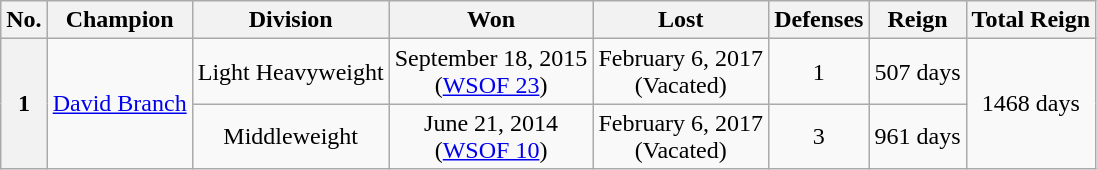<table class="wikitable">
<tr>
<th>No.</th>
<th>Champion</th>
<th>Division</th>
<th>Won</th>
<th>Lost</th>
<th>Defenses</th>
<th>Reign</th>
<th>Total Reign</th>
</tr>
<tr>
<th rowspan=2>1</th>
<td align=left rowspan=2> <a href='#'>David Branch</a></td>
<td align=center rowspan=1>Light Heavyweight</td>
<td align=center>September 18, 2015 <br> (<a href='#'>WSOF 23</a>)</td>
<td align=center>February 6, 2017 <br> (Vacated)</td>
<td align=center>1</td>
<td align=center>507 days</td>
<td align=center rowspan=2>1468 days</td>
</tr>
<tr>
<td align=center rowspan=1>Middleweight</td>
<td align=center>June 21, 2014 <br> (<a href='#'>WSOF 10</a>)</td>
<td align=center>February 6, 2017 <br> (Vacated)</td>
<td align=center>3</td>
<td align=center>961 days</td>
</tr>
</table>
